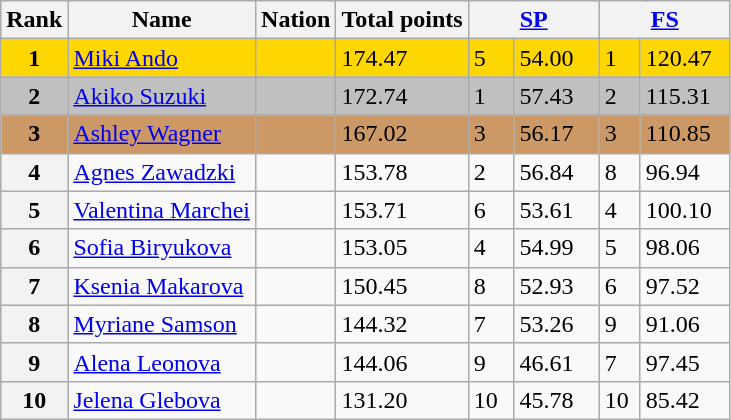<table class="wikitable sortable">
<tr>
<th>Rank</th>
<th>Name</th>
<th>Nation</th>
<th>Total points</th>
<th colspan="2" width="80px"><a href='#'>SP</a></th>
<th colspan="2" width="80px"><a href='#'>FS</a></th>
</tr>
<tr bgcolor="gold">
<td align="center"><strong>1</strong></td>
<td><a href='#'>Miki Ando</a></td>
<td></td>
<td>174.47</td>
<td>5</td>
<td>54.00</td>
<td>1</td>
<td>120.47</td>
</tr>
<tr bgcolor="silver">
<td align="center"><strong>2</strong></td>
<td><a href='#'>Akiko Suzuki</a></td>
<td></td>
<td>172.74</td>
<td>1</td>
<td>57.43</td>
<td>2</td>
<td>115.31</td>
</tr>
<tr bgcolor="cc9966">
<td align="center"><strong>3</strong></td>
<td><a href='#'>Ashley Wagner</a></td>
<td></td>
<td>167.02</td>
<td>3</td>
<td>56.17</td>
<td>3</td>
<td>110.85</td>
</tr>
<tr>
<th>4</th>
<td><a href='#'>Agnes Zawadzki</a></td>
<td></td>
<td>153.78</td>
<td>2</td>
<td>56.84</td>
<td>8</td>
<td>96.94</td>
</tr>
<tr>
<th>5</th>
<td><a href='#'>Valentina Marchei</a></td>
<td></td>
<td>153.71</td>
<td>6</td>
<td>53.61</td>
<td>4</td>
<td>100.10</td>
</tr>
<tr>
<th>6</th>
<td><a href='#'>Sofia Biryukova</a></td>
<td></td>
<td>153.05</td>
<td>4</td>
<td>54.99</td>
<td>5</td>
<td>98.06</td>
</tr>
<tr>
<th>7</th>
<td><a href='#'>Ksenia Makarova</a></td>
<td></td>
<td>150.45</td>
<td>8</td>
<td>52.93</td>
<td>6</td>
<td>97.52</td>
</tr>
<tr>
<th>8</th>
<td><a href='#'>Myriane Samson</a></td>
<td></td>
<td>144.32</td>
<td>7</td>
<td>53.26</td>
<td>9</td>
<td>91.06</td>
</tr>
<tr>
<th>9</th>
<td><a href='#'>Alena Leonova</a></td>
<td></td>
<td>144.06</td>
<td>9</td>
<td>46.61</td>
<td>7</td>
<td>97.45</td>
</tr>
<tr>
<th>10</th>
<td><a href='#'>Jelena Glebova</a></td>
<td></td>
<td>131.20</td>
<td>10</td>
<td>45.78</td>
<td>10</td>
<td>85.42</td>
</tr>
</table>
